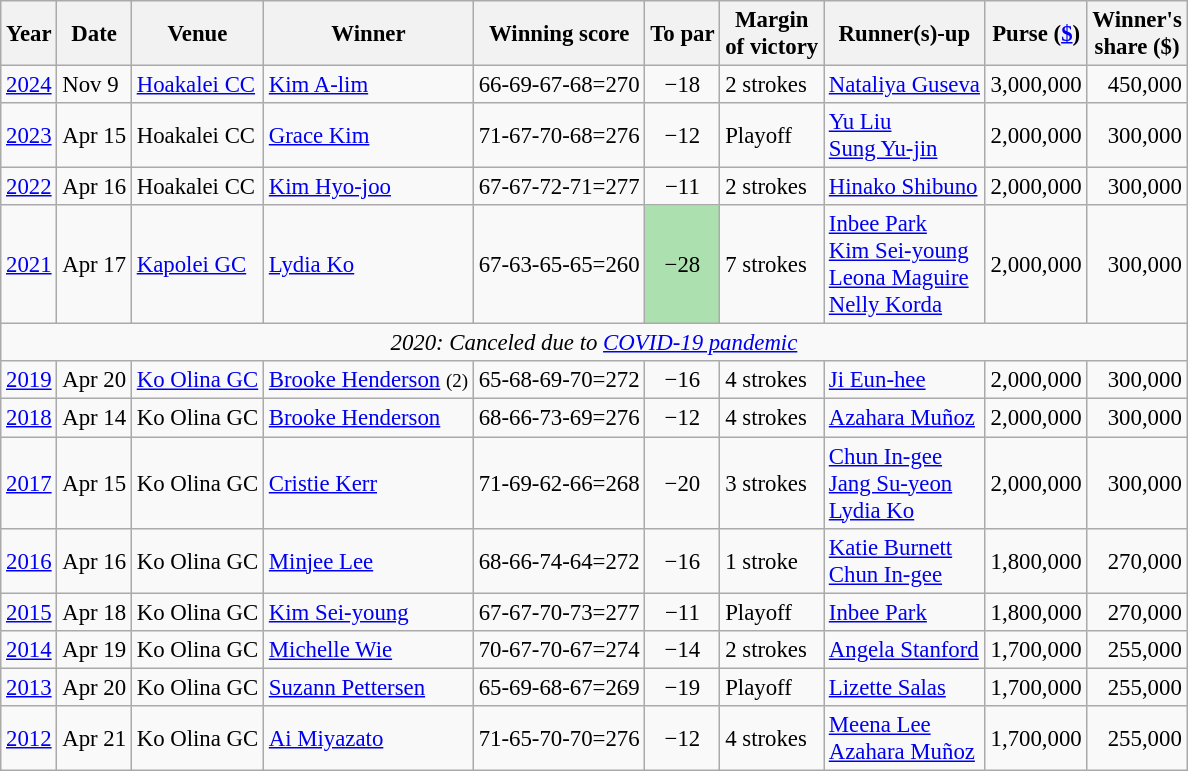<table class=wikitable style="font-size:95%">
<tr>
<th>Year</th>
<th>Date</th>
<th>Venue</th>
<th>Winner</th>
<th>Winning score</th>
<th>To par</th>
<th>Margin<br>of victory</th>
<th>Runner(s)-up</th>
<th>Purse (<a href='#'>$</a>)</th>
<th>Winner's<br>share ($)</th>
</tr>
<tr>
<td><a href='#'>2024</a></td>
<td>Nov 9</td>
<td><a href='#'>Hoakalei CC</a></td>
<td> <a href='#'>Kim A-lim</a></td>
<td>66-69-67-68=270</td>
<td align=center>−18</td>
<td>2 strokes</td>
<td> <a href='#'>Nataliya Guseva</a></td>
<td align=right>3,000,000</td>
<td align=right>450,000</td>
</tr>
<tr>
<td><a href='#'>2023</a></td>
<td>Apr 15</td>
<td>Hoakalei CC</td>
<td> <a href='#'>Grace Kim</a></td>
<td>71-67-70-68=276</td>
<td align=center>−12</td>
<td>Playoff</td>
<td> <a href='#'>Yu Liu</a><br> <a href='#'>Sung Yu-jin</a></td>
<td align=right>2,000,000</td>
<td align=right>300,000</td>
</tr>
<tr>
<td><a href='#'>2022</a></td>
<td>Apr 16</td>
<td>Hoakalei CC</td>
<td> <a href='#'>Kim Hyo-joo</a></td>
<td>67-67-72-71=277</td>
<td align=center>−11</td>
<td>2 strokes</td>
<td> <a href='#'>Hinako Shibuno</a></td>
<td align=right>2,000,000</td>
<td align=right>300,000</td>
</tr>
<tr>
<td><a href='#'>2021</a></td>
<td>Apr 17</td>
<td><a href='#'>Kapolei GC</a></td>
<td> <a href='#'>Lydia Ko</a></td>
<td>67-63-65-65=260</td>
<td style="text-align:center; background:#ACE1AF">−28</td>
<td>7 strokes</td>
<td> <a href='#'>Inbee Park</a><br> <a href='#'>Kim Sei-young</a><br> <a href='#'>Leona Maguire</a><br> <a href='#'>Nelly Korda</a></td>
<td align=right>2,000,000</td>
<td align=right>300,000</td>
</tr>
<tr>
<td colspan="10" align=center><em>2020: Canceled due to <a href='#'>COVID-19 pandemic</a></em></td>
</tr>
<tr>
<td><a href='#'>2019</a></td>
<td>Apr 20</td>
<td><a href='#'>Ko Olina GC</a></td>
<td> <a href='#'>Brooke Henderson</a> <small>(2)</small></td>
<td>65-68-69-70=272</td>
<td align=center>−16</td>
<td>4 strokes</td>
<td> <a href='#'>Ji Eun-hee</a></td>
<td align=right>2,000,000</td>
<td align=right>300,000</td>
</tr>
<tr>
<td><a href='#'>2018</a></td>
<td>Apr 14</td>
<td>Ko Olina GC</td>
<td> <a href='#'>Brooke Henderson</a></td>
<td>68-66-73-69=276</td>
<td align=center>−12</td>
<td>4 strokes</td>
<td> <a href='#'>Azahara Muñoz</a></td>
<td align=right>2,000,000</td>
<td align=right>300,000</td>
</tr>
<tr>
<td><a href='#'>2017</a></td>
<td>Apr 15</td>
<td>Ko Olina GC</td>
<td> <a href='#'>Cristie Kerr</a></td>
<td>71-69-62-66=268</td>
<td align=center>−20</td>
<td>3 strokes</td>
<td> <a href='#'>Chun In-gee</a><br> <a href='#'>Jang Su-yeon</a><br> <a href='#'>Lydia Ko</a></td>
<td align=right>2,000,000</td>
<td align=right>300,000</td>
</tr>
<tr>
<td><a href='#'>2016</a></td>
<td>Apr 16</td>
<td>Ko Olina GC</td>
<td> <a href='#'>Minjee Lee</a></td>
<td>68-66-74-64=272</td>
<td align=center>−16</td>
<td>1 stroke</td>
<td> <a href='#'>Katie Burnett</a><br> <a href='#'>Chun In-gee</a></td>
<td align=right>1,800,000</td>
<td align=right>270,000</td>
</tr>
<tr>
<td><a href='#'>2015</a></td>
<td>Apr 18</td>
<td>Ko Olina GC</td>
<td> <a href='#'>Kim Sei-young</a></td>
<td>67-67-70-73=277</td>
<td align=center>−11</td>
<td>Playoff</td>
<td> <a href='#'>Inbee Park</a></td>
<td align=right>1,800,000</td>
<td align=right>270,000</td>
</tr>
<tr>
<td><a href='#'>2014</a></td>
<td>Apr 19</td>
<td>Ko Olina GC</td>
<td> <a href='#'>Michelle Wie</a></td>
<td>70-67-70-67=274</td>
<td align=center>−14</td>
<td>2 strokes</td>
<td> <a href='#'>Angela Stanford</a></td>
<td align=right>1,700,000</td>
<td align=right>255,000</td>
</tr>
<tr>
<td><a href='#'>2013</a></td>
<td>Apr 20</td>
<td>Ko Olina GC</td>
<td> <a href='#'>Suzann Pettersen</a></td>
<td>65-69-68-67=269</td>
<td align=center>−19</td>
<td>Playoff</td>
<td> <a href='#'>Lizette Salas</a></td>
<td align=right>1,700,000</td>
<td align=right>255,000</td>
</tr>
<tr>
<td><a href='#'>2012</a></td>
<td>Apr 21</td>
<td>Ko Olina GC</td>
<td> <a href='#'>Ai Miyazato</a></td>
<td>71-65-70-70=276</td>
<td align=center>−12</td>
<td>4 strokes</td>
<td> <a href='#'>Meena Lee</a><br> <a href='#'>Azahara Muñoz</a></td>
<td align=right>1,700,000</td>
<td align=right>255,000</td>
</tr>
</table>
